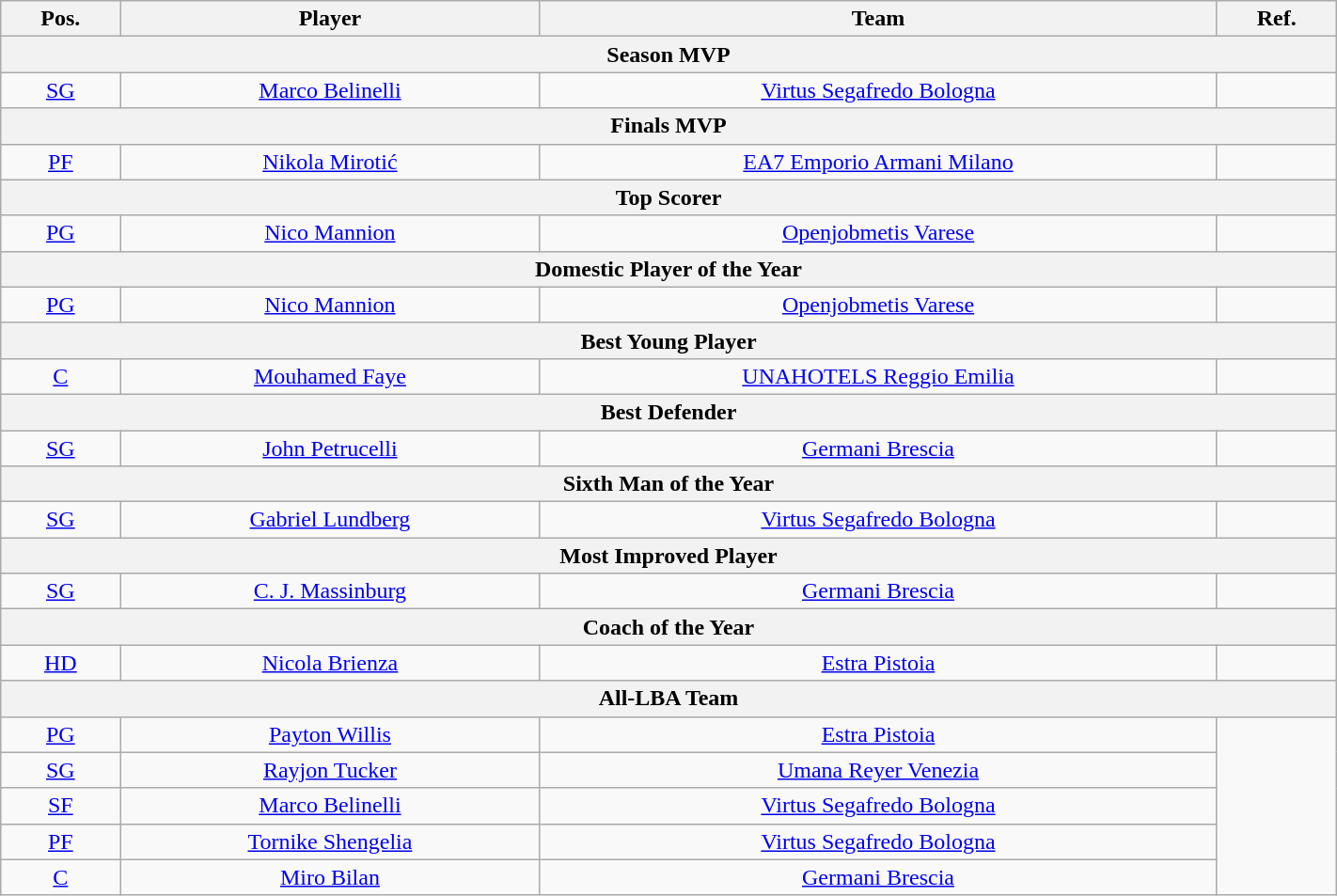<table | class="wikitable" style="text-align: center;" width="75%">
<tr>
<th>Pos.</th>
<th>Player</th>
<th>Team</th>
<th>Ref.</th>
</tr>
<tr>
<th colspan="4">Season MVP</th>
</tr>
<tr>
<td><a href='#'>SG</a></td>
<td> <a href='#'>Marco Belinelli</a></td>
<td><a href='#'>Virtus Segafredo Bologna</a></td>
<td></td>
</tr>
<tr>
<th colspan="4">Finals MVP</th>
</tr>
<tr>
<td><a href='#'>PF</a></td>
<td> <a href='#'>Nikola Mirotić</a></td>
<td><a href='#'>EA7 Emporio Armani Milano</a></td>
<td></td>
</tr>
<tr>
<th colspan="4">Top Scorer</th>
</tr>
<tr>
<td><a href='#'>PG</a></td>
<td> <a href='#'>Nico Mannion</a></td>
<td><a href='#'>Openjobmetis Varese</a></td>
<td></td>
</tr>
<tr>
<th colspan="4">Domestic Player of the Year</th>
</tr>
<tr>
<td><a href='#'>PG</a></td>
<td> <a href='#'>Nico Mannion</a></td>
<td><a href='#'>Openjobmetis Varese</a></td>
<td></td>
</tr>
<tr>
<th colspan="4">Best Young Player</th>
</tr>
<tr>
<td><a href='#'>C</a></td>
<td> <a href='#'>Mouhamed Faye</a></td>
<td><a href='#'>UNAHOTELS Reggio Emilia</a></td>
<td></td>
</tr>
<tr>
<th colspan="4">Best Defender</th>
</tr>
<tr>
<td><a href='#'>SG</a></td>
<td> <a href='#'>John Petrucelli</a></td>
<td><a href='#'>Germani Brescia</a></td>
<td></td>
</tr>
<tr>
<th colspan="4">Sixth Man of the Year</th>
</tr>
<tr>
<td><a href='#'>SG</a></td>
<td> <a href='#'>Gabriel Lundberg</a></td>
<td><a href='#'>Virtus Segafredo Bologna</a></td>
<td></td>
</tr>
<tr>
<th colspan="4">Most Improved Player</th>
</tr>
<tr>
<td><a href='#'>SG</a></td>
<td> <a href='#'>C. J. Massinburg</a></td>
<td><a href='#'>Germani Brescia</a></td>
<td></td>
</tr>
<tr>
<th colspan="4">Coach of the Year</th>
</tr>
<tr>
<td><a href='#'>HD</a></td>
<td> <a href='#'>Nicola Brienza</a></td>
<td><a href='#'>Estra Pistoia</a></td>
<td></td>
</tr>
<tr>
<th colspan="4">All-LBA Team</th>
</tr>
<tr>
<td><a href='#'>PG</a></td>
<td> <a href='#'>Payton Willis</a></td>
<td><a href='#'>Estra Pistoia</a></td>
<td rowspan="5"></td>
</tr>
<tr>
<td><a href='#'>SG</a></td>
<td> <a href='#'>Rayjon Tucker</a></td>
<td><a href='#'>Umana Reyer Venezia</a></td>
</tr>
<tr>
<td><a href='#'>SF</a></td>
<td> <a href='#'>Marco Belinelli</a></td>
<td><a href='#'>Virtus Segafredo Bologna</a></td>
</tr>
<tr>
<td><a href='#'>PF</a></td>
<td> <a href='#'>Tornike Shengelia</a></td>
<td><a href='#'>Virtus Segafredo Bologna</a></td>
</tr>
<tr>
<td><a href='#'>C</a></td>
<td> <a href='#'>Miro Bilan</a></td>
<td><a href='#'>Germani Brescia</a></td>
</tr>
</table>
